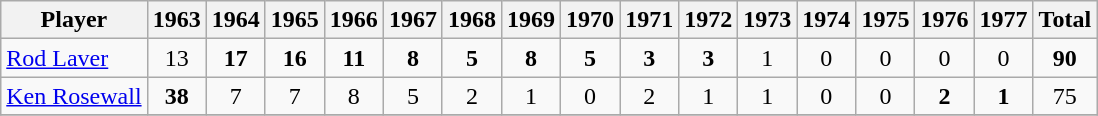<table class="wikitable">
<tr>
<th>Player</th>
<th>1963</th>
<th>1964</th>
<th>1965</th>
<th>1966</th>
<th>1967</th>
<th>1968</th>
<th>1969</th>
<th>1970</th>
<th>1971</th>
<th>1972</th>
<th>1973</th>
<th>1974</th>
<th>1975</th>
<th>1976</th>
<th>1977</th>
<th>Total</th>
</tr>
<tr>
<td> <a href='#'>Rod Laver</a></td>
<td align="center">13</td>
<td align="center"><strong>17</strong></td>
<td align="center"><strong>16</strong></td>
<td align="center"><strong>11</strong></td>
<td align="center"><strong>8</strong></td>
<td align="center"><strong>5</strong></td>
<td align="center"><strong>8</strong></td>
<td align="center"><strong>5</strong></td>
<td align="center"><strong>3</strong></td>
<td align="center"><strong>3</strong></td>
<td align="center">1</td>
<td align="center">0</td>
<td align="center">0</td>
<td align="center">0</td>
<td align="center">0</td>
<td align="center"><strong>90</strong></td>
</tr>
<tr>
<td> <a href='#'>Ken Rosewall</a></td>
<td align="center"><strong>38 </strong></td>
<td align="center">7</td>
<td align="center">7</td>
<td align="center">8</td>
<td align="center">5</td>
<td align="center">2</td>
<td align="center">1</td>
<td align="center">0</td>
<td align="center">2</td>
<td align="center">1</td>
<td align="center">1</td>
<td align="center">0</td>
<td align="center">0</td>
<td align="center"><strong>2</strong></td>
<td align="center"><strong>1</strong></td>
<td align="center">75</td>
</tr>
<tr>
</tr>
</table>
